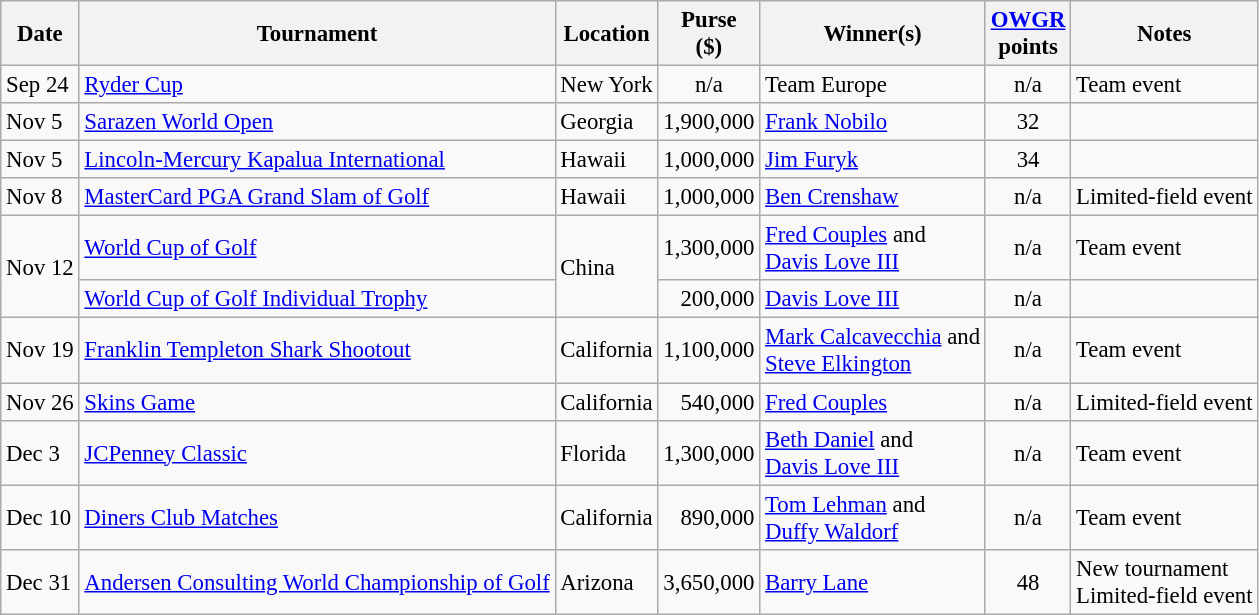<table class="wikitable" style="font-size:95%">
<tr>
<th>Date</th>
<th>Tournament</th>
<th>Location</th>
<th>Purse<br>($)</th>
<th>Winner(s)</th>
<th><a href='#'>OWGR</a><br>points</th>
<th>Notes</th>
</tr>
<tr>
<td>Sep 24</td>
<td><a href='#'>Ryder Cup</a></td>
<td>New York</td>
<td align=center>n/a</td>
<td> Team Europe</td>
<td align=center>n/a</td>
<td>Team event</td>
</tr>
<tr>
<td>Nov 5</td>
<td><a href='#'>Sarazen World Open</a></td>
<td>Georgia</td>
<td align=right>1,900,000</td>
<td> <a href='#'>Frank Nobilo</a></td>
<td align=center>32</td>
<td></td>
</tr>
<tr>
<td>Nov 5</td>
<td><a href='#'>Lincoln-Mercury Kapalua International</a></td>
<td>Hawaii</td>
<td align=right>1,000,000</td>
<td> <a href='#'>Jim Furyk</a></td>
<td align=center>34</td>
<td></td>
</tr>
<tr>
<td>Nov 8</td>
<td><a href='#'>MasterCard PGA Grand Slam of Golf</a></td>
<td>Hawaii</td>
<td align=right>1,000,000</td>
<td> <a href='#'>Ben Crenshaw</a></td>
<td align=center>n/a</td>
<td>Limited-field event</td>
</tr>
<tr>
<td rowspan=2>Nov 12</td>
<td><a href='#'>World Cup of Golf</a></td>
<td rowspan=2>China</td>
<td align=right>1,300,000</td>
<td> <a href='#'>Fred Couples</a> and<br> <a href='#'>Davis Love III</a></td>
<td align=center>n/a</td>
<td>Team event</td>
</tr>
<tr>
<td><a href='#'>World Cup of Golf Individual Trophy</a></td>
<td align=right>200,000</td>
<td> <a href='#'>Davis Love III</a></td>
<td align=center>n/a</td>
<td></td>
</tr>
<tr>
<td>Nov 19</td>
<td><a href='#'>Franklin Templeton Shark Shootout</a></td>
<td>California</td>
<td align=right>1,100,000</td>
<td> <a href='#'>Mark Calcavecchia</a> and<br> <a href='#'>Steve Elkington</a></td>
<td align=center>n/a</td>
<td>Team event</td>
</tr>
<tr>
<td>Nov 26</td>
<td><a href='#'>Skins Game</a></td>
<td>California</td>
<td align=right>540,000</td>
<td> <a href='#'>Fred Couples</a></td>
<td align=center>n/a</td>
<td>Limited-field event</td>
</tr>
<tr>
<td>Dec 3</td>
<td><a href='#'>JCPenney Classic</a></td>
<td>Florida</td>
<td align=right>1,300,000</td>
<td> <a href='#'>Beth Daniel</a> and<br> <a href='#'>Davis Love III</a></td>
<td align=center>n/a</td>
<td>Team event</td>
</tr>
<tr>
<td>Dec 10</td>
<td><a href='#'>Diners Club Matches</a></td>
<td>California</td>
<td align=right>890,000</td>
<td> <a href='#'>Tom Lehman</a> and<br> <a href='#'>Duffy Waldorf</a></td>
<td align=center>n/a</td>
<td>Team event</td>
</tr>
<tr>
<td>Dec 31</td>
<td><a href='#'>Andersen Consulting World Championship of Golf</a></td>
<td>Arizona</td>
<td align=right>3,650,000</td>
<td> <a href='#'>Barry Lane</a></td>
<td align=center>48</td>
<td>New tournament<br>Limited-field event</td>
</tr>
</table>
